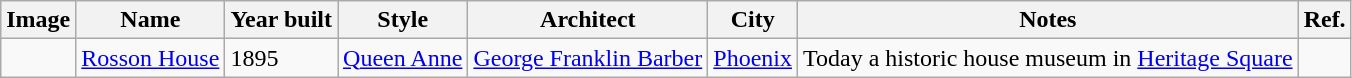<table class="wikitable sortable">
<tr>
<th>Image</th>
<th>Name</th>
<th>Year built</th>
<th>Style</th>
<th>Architect</th>
<th>City</th>
<th>Notes</th>
<th>Ref.</th>
</tr>
<tr>
<td></td>
<td><a href='#'>Rosson House</a></td>
<td>1895</td>
<td><a href='#'>Queen Anne</a></td>
<td><a href='#'>George Franklin Barber</a></td>
<td><a href='#'>Phoenix</a></td>
<td>Today a historic house museum in <a href='#'>Heritage Square</a></td>
<td></td>
</tr>
</table>
